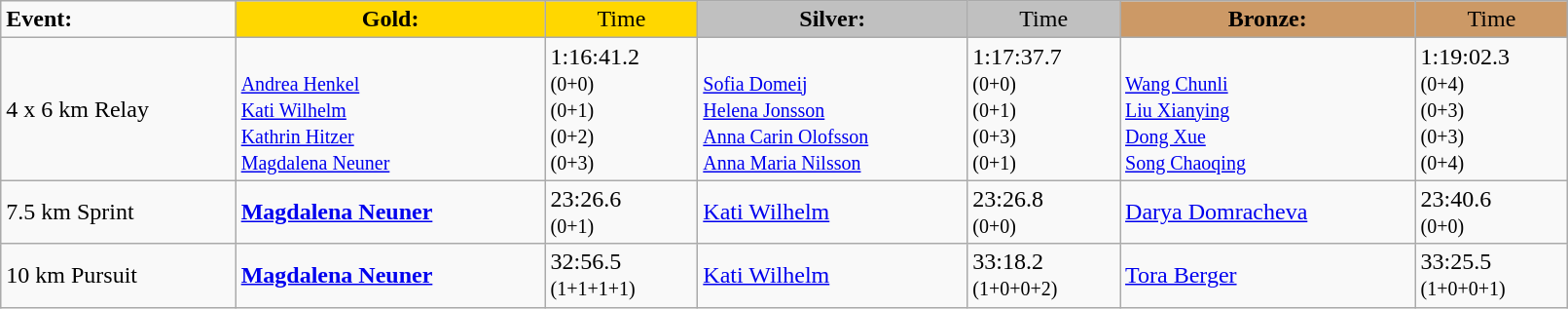<table class="wikitable" width=85%>
<tr>
<td><strong>Event:</strong></td>
<td style="text-align:center;background-color:gold;"><strong>Gold:</strong></td>
<td style="text-align:center;background-color:gold;">Time</td>
<td style="text-align:center;background-color:silver;"><strong>Silver:</strong></td>
<td style="text-align:center;background-color:silver;">Time</td>
<td style="text-align:center;background-color:#CC9966;"><strong>Bronze:</strong></td>
<td style="text-align:center;background-color:#CC9966;">Time</td>
</tr>
<tr>
<td>4 x 6 km Relay<br></td>
<td><strong></strong><br><small><a href='#'>Andrea Henkel</a><br><a href='#'>Kati Wilhelm</a><br><a href='#'>Kathrin Hitzer</a><br><a href='#'>Magdalena Neuner</a></small></td>
<td>1:16:41.2<br><small>(0+0)<br>(0+1)<br>(0+2)<br>(0+3)</small></td>
<td><br><small><a href='#'>Sofia Domeij</a><br><a href='#'>Helena Jonsson</a><br><a href='#'>Anna Carin Olofsson</a><br><a href='#'>Anna Maria Nilsson</a></small></td>
<td>1:17:37.7 <br><small>(0+0)<br>(0+1)<br>(0+3)<br>(0+1)</small></td>
<td><br><small><a href='#'>Wang Chunli</a><br><a href='#'>Liu Xianying</a><br><a href='#'>Dong Xue</a><br><a href='#'>Song Chaoqing</a></small></td>
<td>1:19:02.3<br><small>(0+4)<br>(0+3)<br>(0+3)<br>(0+4)</small></td>
</tr>
<tr>
<td>7.5 km Sprint<br></td>
<td><strong><a href='#'>Magdalena Neuner</a></strong><br><small></small></td>
<td>23:26.6<br><small>(0+1)</small></td>
<td><a href='#'>Kati Wilhelm</a><br><small></small></td>
<td>23:26.8<br><small>(0+0)</small></td>
<td><a href='#'>Darya Domracheva</a><br><small></small></td>
<td>23:40.6<br><small>(0+0)</small></td>
</tr>
<tr>
<td>10 km Pursuit<br></td>
<td><strong><a href='#'>Magdalena Neuner</a></strong><br><small></small></td>
<td>32:56.5<br><small>(1+1+1+1)</small></td>
<td><a href='#'>Kati Wilhelm</a><br><small></small></td>
<td>33:18.2<br><small>(1+0+0+2)</small></td>
<td><a href='#'>Tora Berger</a><br><small></small></td>
<td>33:25.5<br><small>(1+0+0+1)</small></td>
</tr>
</table>
